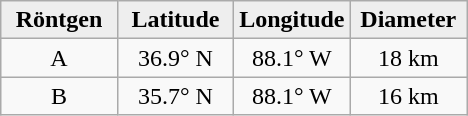<table class="wikitable">
<tr>
<th width="25%" style="background:#eeeeee;">Röntgen</th>
<th width="25%" style="background:#eeeeee;">Latitude</th>
<th width="25%" style="background:#eeeeee;">Longitude</th>
<th width="25%" style="background:#eeeeee;">Diameter</th>
</tr>
<tr>
<td align="center">A</td>
<td align="center">36.9° N</td>
<td align="center">88.1° W</td>
<td align="center">18 km</td>
</tr>
<tr>
<td align="center">B</td>
<td align="center">35.7° N</td>
<td align="center">88.1° W</td>
<td align="center">16 km</td>
</tr>
</table>
